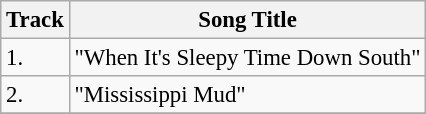<table class="wikitable" style="font-size:95%;">
<tr>
<th>Track</th>
<th>Song Title</th>
</tr>
<tr>
<td>1.</td>
<td>"When It's Sleepy Time Down South"</td>
</tr>
<tr>
<td>2.</td>
<td>"Mississippi Mud"</td>
</tr>
<tr>
</tr>
</table>
